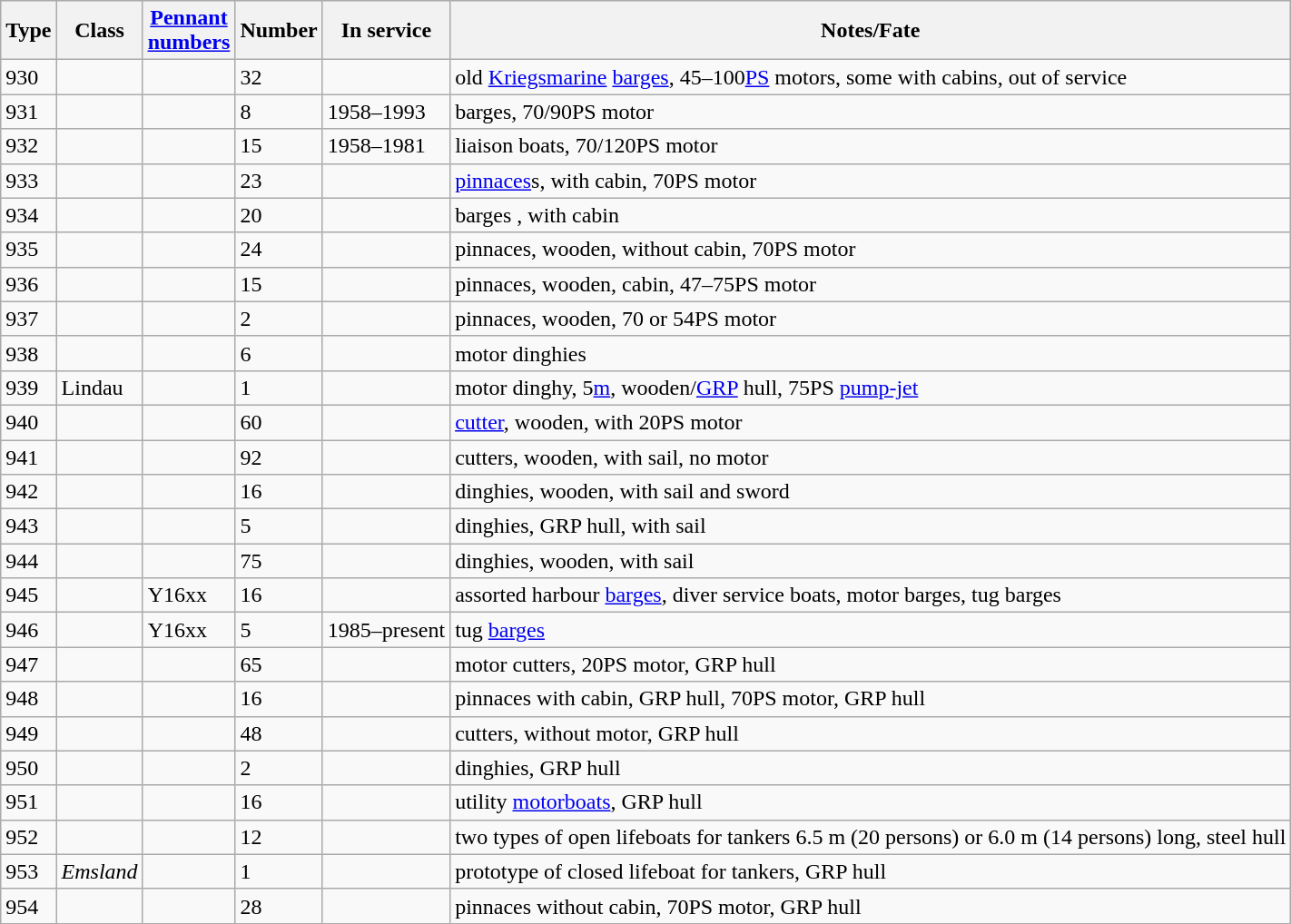<table class="wikitable">
<tr>
<th scope="col">Type</th>
<th scope="col">Class</th>
<th scope="col"><a href='#'>Pennant<br>numbers</a></th>
<th scope="col">Number</th>
<th scope="col">In service</th>
<th scope="col">Notes/Fate</th>
</tr>
<tr>
<td>930</td>
<td></td>
<td></td>
<td>32</td>
<td></td>
<td>old <a href='#'>Kriegsmarine</a> <a href='#'>barges</a>, 45–100<a href='#'>PS</a> motors, some with cabins, out of service</td>
</tr>
<tr>
<td>931</td>
<td></td>
<td></td>
<td>8</td>
<td>1958–1993</td>
<td>barges,  70/90PS motor</td>
</tr>
<tr>
<td>932</td>
<td></td>
<td></td>
<td>15</td>
<td>1958–1981</td>
<td>liaison boats, 70/120PS motor</td>
</tr>
<tr>
<td>933</td>
<td></td>
<td></td>
<td>23</td>
<td></td>
<td><a href='#'>pinnaces</a>s, with cabin, 70PS motor</td>
</tr>
<tr>
<td>934</td>
<td></td>
<td></td>
<td>20</td>
<td></td>
<td>barges , with cabin</td>
</tr>
<tr>
<td>935</td>
<td></td>
<td></td>
<td>24</td>
<td></td>
<td>pinnaces, wooden, without cabin, 70PS motor</td>
</tr>
<tr>
<td>936</td>
<td></td>
<td></td>
<td>15</td>
<td></td>
<td>pinnaces, wooden, cabin, 47–75PS motor</td>
</tr>
<tr>
<td>937</td>
<td></td>
<td></td>
<td>2</td>
<td></td>
<td>pinnaces, wooden, 70 or 54PS motor</td>
</tr>
<tr>
<td>938</td>
<td></td>
<td></td>
<td>6</td>
<td></td>
<td>motor dinghies</td>
</tr>
<tr>
<td>939</td>
<td>Lindau</td>
<td></td>
<td>1</td>
<td></td>
<td>motor dinghy, 5<a href='#'>m</a>, wooden/<a href='#'>GRP</a> hull, 75PS <a href='#'>pump-jet</a></td>
</tr>
<tr>
<td>940</td>
<td></td>
<td></td>
<td>60</td>
<td></td>
<td><a href='#'>cutter</a>, wooden, with 20PS motor</td>
</tr>
<tr>
<td>941</td>
<td></td>
<td></td>
<td>92</td>
<td></td>
<td>cutters, wooden, with sail, no motor</td>
</tr>
<tr>
<td>942</td>
<td></td>
<td></td>
<td>16</td>
<td></td>
<td>dinghies, wooden, with sail and sword</td>
</tr>
<tr>
<td>943</td>
<td></td>
<td></td>
<td>5</td>
<td></td>
<td>dinghies, GRP hull, with sail</td>
</tr>
<tr>
<td>944</td>
<td></td>
<td></td>
<td>75</td>
<td></td>
<td>dinghies, wooden, with sail</td>
</tr>
<tr>
<td>945</td>
<td></td>
<td>Y16xx</td>
<td>16</td>
<td></td>
<td>assorted harbour <a href='#'>barges</a>, diver service boats, motor barges, tug barges</td>
</tr>
<tr>
<td>946</td>
<td></td>
<td>Y16xx</td>
<td>5</td>
<td>1985–present</td>
<td>tug <a href='#'>barges</a> </td>
</tr>
<tr>
<td>947</td>
<td></td>
<td></td>
<td>65</td>
<td></td>
<td>motor cutters, 20PS motor, GRP hull</td>
</tr>
<tr>
<td>948</td>
<td></td>
<td></td>
<td>16</td>
<td></td>
<td>pinnaces with cabin, GRP hull, 70PS motor, GRP hull</td>
</tr>
<tr>
<td>949</td>
<td></td>
<td></td>
<td>48</td>
<td></td>
<td>cutters, without motor, GRP hull</td>
</tr>
<tr>
<td>950</td>
<td></td>
<td></td>
<td>2</td>
<td></td>
<td>dinghies, GRP hull</td>
</tr>
<tr>
<td>951</td>
<td></td>
<td></td>
<td>16</td>
<td></td>
<td>utility <a href='#'>motorboats</a>, GRP hull</td>
</tr>
<tr>
<td>952</td>
<td></td>
<td></td>
<td>12</td>
<td></td>
<td>two types of open lifeboats for tankers 6.5 m (20 persons) or 6.0 m (14 persons) long, steel hull</td>
</tr>
<tr>
<td>953</td>
<td><em>Emsland</em></td>
<td></td>
<td>1</td>
<td></td>
<td>prototype of closed lifeboat for tankers, GRP hull</td>
</tr>
<tr>
<td>954</td>
<td></td>
<td></td>
<td>28</td>
<td></td>
<td>pinnaces without cabin, 70PS motor, GRP hull</td>
</tr>
</table>
